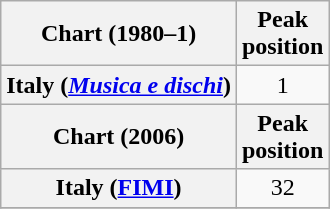<table class="wikitable plainrowheaders" style="text-align:center">
<tr>
<th scope="col">Chart (1980–1)</th>
<th scope="col">Peak<br>position</th>
</tr>
<tr>
<th scope="row">Italy (<em><a href='#'>Musica e dischi</a></em>)</th>
<td style="text-align:center">1</td>
</tr>
<tr>
<th>Chart (2006)</th>
<th>Peak<br>position</th>
</tr>
<tr>
<th scope="row">Italy (<a href='#'>FIMI</a>)</th>
<td>32</td>
</tr>
<tr>
</tr>
</table>
